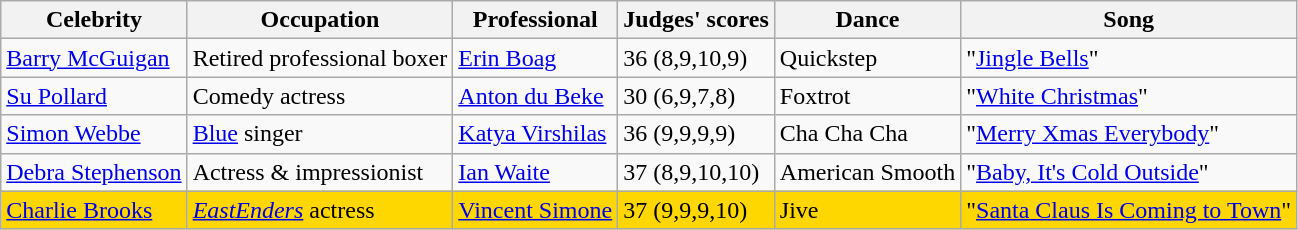<table class="wikitable sortable">
<tr>
<th>Celebrity</th>
<th>Occupation</th>
<th>Professional</th>
<th>Judges' scores</th>
<th>Dance</th>
<th>Song</th>
</tr>
<tr>
<td><a href='#'>Barry McGuigan</a></td>
<td>Retired professional boxer</td>
<td><a href='#'>Erin Boag</a></td>
<td>36 (8,9,10,9)</td>
<td>Quickstep</td>
<td>"<a href='#'>Jingle Bells</a>"</td>
</tr>
<tr>
<td><a href='#'>Su Pollard</a></td>
<td>Comedy actress</td>
<td><a href='#'>Anton du Beke</a></td>
<td>30 (6,9,7,8)</td>
<td>Foxtrot</td>
<td>"<a href='#'>White Christmas</a>"</td>
</tr>
<tr>
<td><a href='#'>Simon Webbe</a></td>
<td><a href='#'>Blue</a> singer</td>
<td><a href='#'>Katya Virshilas</a></td>
<td>36 (9,9,9,9)</td>
<td>Cha Cha Cha</td>
<td>"<a href='#'>Merry Xmas Everybody</a>"</td>
</tr>
<tr>
<td><a href='#'>Debra Stephenson</a></td>
<td>Actress & impressionist</td>
<td><a href='#'>Ian Waite</a></td>
<td>37 (8,9,10,10)</td>
<td>American Smooth</td>
<td>"<a href='#'>Baby, It's Cold Outside</a>"</td>
</tr>
<tr style="background:gold">
<td><a href='#'>Charlie Brooks</a></td>
<td><em><a href='#'>EastEnders</a></em> actress</td>
<td><a href='#'>Vincent Simone</a></td>
<td>37 (9,9,9,10)</td>
<td>Jive</td>
<td>"<a href='#'>Santa Claus Is Coming to Town</a>"</td>
</tr>
</table>
